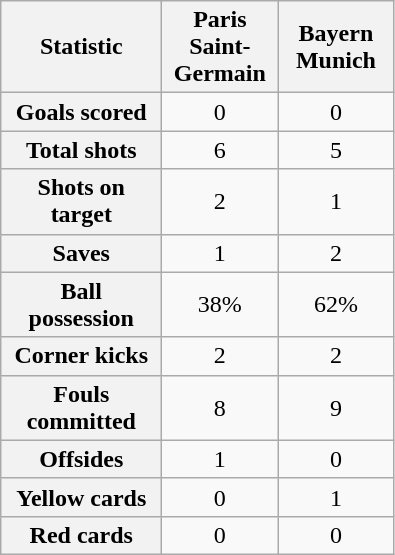<table class="wikitable plainrowheaders" style="text-align:center">
<tr>
<th scope="col" style="width:100px">Statistic</th>
<th scope="col" style="width:70px">Paris Saint-Germain</th>
<th scope="col" style="width:70px">Bayern Munich</th>
</tr>
<tr>
<th scope=row>Goals scored</th>
<td>0</td>
<td>0</td>
</tr>
<tr>
<th scope=row>Total shots</th>
<td>6</td>
<td>5</td>
</tr>
<tr>
<th scope=row>Shots on target</th>
<td>2</td>
<td>1</td>
</tr>
<tr>
<th scope=row>Saves</th>
<td>1</td>
<td>2</td>
</tr>
<tr>
<th scope=row>Ball possession</th>
<td>38%</td>
<td>62%</td>
</tr>
<tr>
<th scope=row>Corner kicks</th>
<td>2</td>
<td>2</td>
</tr>
<tr>
<th scope=row>Fouls committed</th>
<td>8</td>
<td>9</td>
</tr>
<tr>
<th scope=row>Offsides</th>
<td>1</td>
<td>0</td>
</tr>
<tr>
<th scope=row>Yellow cards</th>
<td>0</td>
<td>1</td>
</tr>
<tr>
<th scope=row>Red cards</th>
<td>0</td>
<td>0</td>
</tr>
</table>
